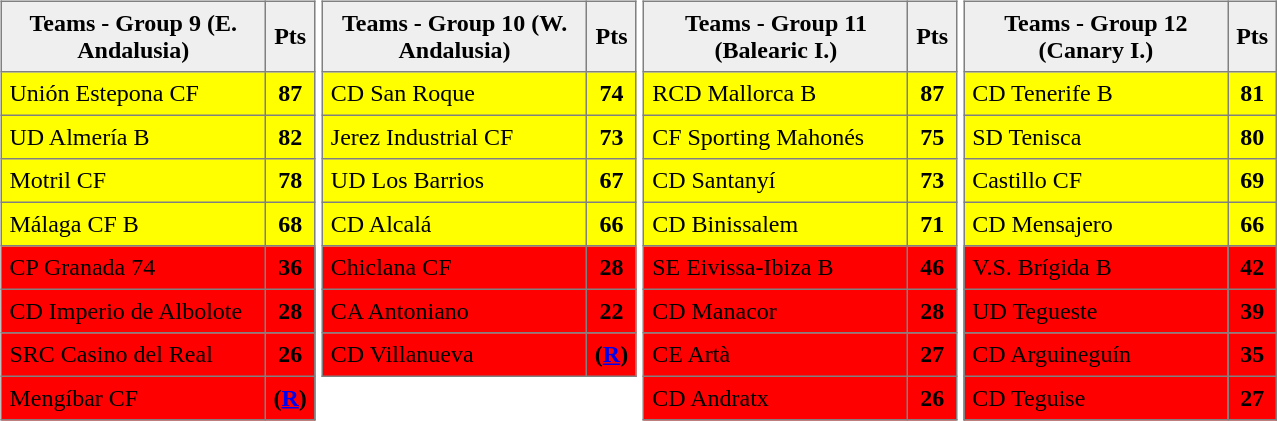<table>
<tr style="vertical-align: top;">
<td><br><table style=border-collapse:collapse border=1 cellspacing=0 cellpadding=5>
<tr align=center bgcolor=#efefef>
<th width=165>Teams - Group 9 (E. Andalusia) </th>
<th width=20>Pts</th>
</tr>
<tr align=center style="background:#FFFF00;">
<td style="text-align:left;">Unión Estepona CF</td>
<td><strong>87</strong></td>
</tr>
<tr align=center style="background:#FFFF00;">
<td style="text-align:left;">UD Almería B</td>
<td><strong>82</strong></td>
</tr>
<tr align=center style="background:#FFFF00;">
<td style="text-align:left;">Motril CF</td>
<td><strong>78</strong></td>
</tr>
<tr align=center style="background:#FFFF00;">
<td style="text-align:left;">Málaga CF B</td>
<td><strong>68</strong></td>
</tr>
<tr align=center style="background:#FF0000;">
<td style="text-align:left;">CP Granada 74</td>
<td><strong>36</strong></td>
</tr>
<tr align=center style="background:#FF0000;">
<td style="text-align:left;">CD Imperio de Albolote</td>
<td><strong>28</strong></td>
</tr>
<tr align=center style="background:#FF0000;">
<td style="text-align:left;">SRC Casino del Real</td>
<td><strong>26</strong></td>
</tr>
<tr align=center style="background:#FF0000;">
<td style="text-align:left;">Mengíbar CF</td>
<td><strong>(<a href='#'>R</a>)</strong></td>
</tr>
</table>
</td>
<td><br><table style=border-collapse:collapse border=1 cellspacing=0 cellpadding=5>
<tr align=center bgcolor=#efefef>
<th width=165>Teams - Group 10 (W. Andalusia) </th>
<th width=20>Pts</th>
</tr>
<tr align=center style="background:#FFFF00;">
<td style="text-align:left;">CD San Roque</td>
<td><strong>74</strong></td>
</tr>
<tr align=center style="background:#FFFF00;">
<td style="text-align:left;">Jerez Industrial CF</td>
<td><strong>73</strong></td>
</tr>
<tr align=center style="background:#FFFF00;">
<td style="text-align:left;">UD Los Barrios</td>
<td><strong>67</strong></td>
</tr>
<tr align=center style="background:#FFFF00;">
<td style="text-align:left;">CD Alcalá</td>
<td><strong>66</strong></td>
</tr>
<tr align=center style="background:#FF0000;">
<td style="text-align:left;">Chiclana CF</td>
<td><strong>28</strong></td>
</tr>
<tr align=center style="background:#FF0000;">
<td style="text-align:left;">CA Antoniano</td>
<td><strong>22</strong></td>
</tr>
<tr align=center style="background:#FF0000;">
<td style="text-align:left;">CD Villanueva</td>
<td><strong>(<a href='#'>R</a>)</strong></td>
</tr>
</table>
</td>
<td><br><table style=border-collapse:collapse border=1 cellspacing=0 cellpadding=5>
<tr align=center bgcolor=#efefef>
<th width=165>Teams - Group 11 (Balearic I.) </th>
<th width=20>Pts</th>
</tr>
<tr align=center style="background:#FFFF00;">
<td style="text-align:left;">RCD Mallorca B</td>
<td><strong>87</strong></td>
</tr>
<tr align=center style="background:#FFFF00;">
<td style="text-align:left;">CF Sporting Mahonés</td>
<td><strong>75</strong></td>
</tr>
<tr align=center style="background:#FFFF00;">
<td style="text-align:left;">CD Santanyí</td>
<td><strong>73</strong></td>
</tr>
<tr align=center style="background:#FFFF00;">
<td style="text-align:left;">CD Binissalem</td>
<td><strong>71</strong></td>
</tr>
<tr align=center style="background:#FF0000;">
<td style="text-align:left;">SE Eivissa-Ibiza B</td>
<td><strong>46</strong></td>
</tr>
<tr align=center style="background:#FF0000;">
<td style="text-align:left;">CD Manacor</td>
<td><strong>28</strong></td>
</tr>
<tr align=center style="background:#FF0000;">
<td style="text-align:left;">CE Artà</td>
<td><strong>27</strong></td>
</tr>
<tr align=center style="background:#FF0000;">
<td style="text-align:left;">CD Andratx</td>
<td><strong>26</strong></td>
</tr>
</table>
</td>
<td><br><table style=border-collapse:collapse border=1 cellspacing=0 cellpadding=5>
<tr align=center bgcolor=#efefef>
<th width=165>Teams - Group 12 (Canary I.) </th>
<th width=20>Pts</th>
</tr>
<tr align=center style="background:#FFFF00;">
<td style="text-align:left;">CD Tenerife B</td>
<td><strong>81</strong></td>
</tr>
<tr align=center style="background:#FFFF00;">
<td style="text-align:left;">SD Tenisca</td>
<td><strong>80</strong></td>
</tr>
<tr align=center style="background:#FFFF00;">
<td style="text-align:left;">Castillo CF</td>
<td><strong>69</strong></td>
</tr>
<tr align=center style="background:#FFFF00;">
<td style="text-align:left;">CD Mensajero</td>
<td><strong>66</strong></td>
</tr>
<tr align=center style="background:#FF0000;">
<td style="text-align:left;">V.S. Brígida B</td>
<td><strong>42</strong></td>
</tr>
<tr align=center style="background:#FF0000;">
<td style="text-align:left;">UD Tegueste</td>
<td><strong>39</strong></td>
</tr>
<tr align=center style="background:#FF0000;">
<td style="text-align:left;">CD Arguineguín</td>
<td><strong>35</strong></td>
</tr>
<tr align=center style="background:#FF0000;">
<td style="text-align:left;">CD Teguise</td>
<td><strong>27</strong></td>
</tr>
</table>
</td>
</tr>
</table>
